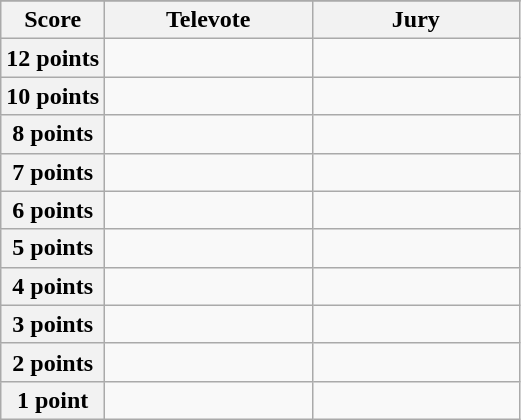<table class="wikitable">
<tr>
</tr>
<tr>
<th scope="col" width="20%">Score</th>
<th scope="col" width="40%">Televote</th>
<th scope="col" width="40%">Jury</th>
</tr>
<tr>
<th scope="row">12 points</th>
<td></td>
<td></td>
</tr>
<tr>
<th scope="row">10 points</th>
<td></td>
<td></td>
</tr>
<tr>
<th scope="row">8 points</th>
<td></td>
<td></td>
</tr>
<tr>
<th scope="row">7 points</th>
<td></td>
<td></td>
</tr>
<tr>
<th scope="row">6 points</th>
<td></td>
<td></td>
</tr>
<tr>
<th scope="row">5 points</th>
<td></td>
<td></td>
</tr>
<tr>
<th scope="row">4 points</th>
<td></td>
<td></td>
</tr>
<tr>
<th scope="row">3 points</th>
<td></td>
<td></td>
</tr>
<tr>
<th scope="row">2 points</th>
<td></td>
<td></td>
</tr>
<tr>
<th scope="row">1 point</th>
<td></td>
<td></td>
</tr>
</table>
